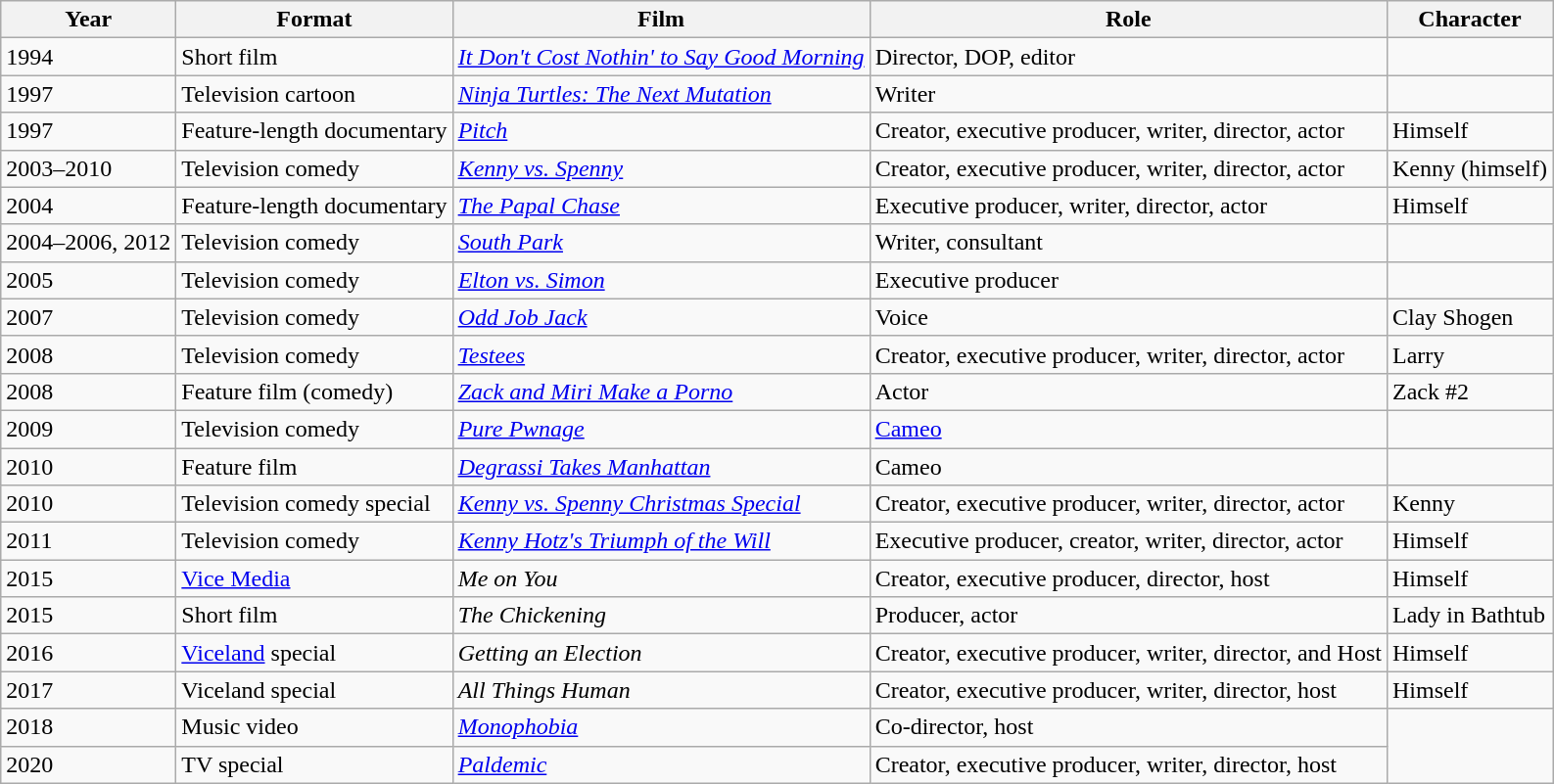<table class="wikitable sortable">
<tr>
<th>Year</th>
<th>Format</th>
<th>Film</th>
<th>Role</th>
<th>Character</th>
</tr>
<tr>
<td>1994</td>
<td>Short film</td>
<td><em><a href='#'>It Don't Cost Nothin' to Say Good Morning</a></em></td>
<td>Director, DOP, editor</td>
<td></td>
</tr>
<tr>
<td>1997</td>
<td>Television cartoon</td>
<td><em><a href='#'>Ninja Turtles: The Next Mutation</a></em></td>
<td>Writer</td>
<td></td>
</tr>
<tr>
<td>1997</td>
<td>Feature-length documentary</td>
<td><em><a href='#'>Pitch</a></em></td>
<td>Creator, executive producer, writer, director, actor</td>
<td>Himself</td>
</tr>
<tr>
<td>2003–2010</td>
<td>Television comedy</td>
<td><em><a href='#'>Kenny vs. Spenny</a></em></td>
<td>Creator, executive producer, writer, director, actor</td>
<td>Kenny (himself)</td>
</tr>
<tr>
<td>2004</td>
<td>Feature-length documentary</td>
<td data-sort-value="Papal Chase, The"><em><a href='#'>The Papal Chase</a></em></td>
<td>Executive producer, writer, director, actor</td>
<td>Himself</td>
</tr>
<tr>
<td>2004–2006, 2012</td>
<td>Television comedy</td>
<td><em><a href='#'>South Park</a></em></td>
<td>Writer, consultant</td>
<td></td>
</tr>
<tr>
<td>2005</td>
<td>Television comedy</td>
<td><em><a href='#'>Elton vs. Simon</a></em></td>
<td>Executive producer</td>
<td></td>
</tr>
<tr>
<td>2007</td>
<td>Television comedy</td>
<td><em><a href='#'>Odd Job Jack</a></em></td>
<td>Voice</td>
<td>Clay Shogen</td>
</tr>
<tr>
<td>2008</td>
<td>Television comedy</td>
<td><em><a href='#'>Testees</a></em></td>
<td>Creator, executive producer, writer, director, actor</td>
<td>Larry</td>
</tr>
<tr>
<td>2008</td>
<td>Feature film (comedy)</td>
<td><em><a href='#'>Zack and Miri Make a Porno</a></em></td>
<td>Actor</td>
<td>Zack #2</td>
</tr>
<tr>
<td>2009</td>
<td>Television comedy</td>
<td><em><a href='#'>Pure Pwnage</a></em></td>
<td><a href='#'>Cameo</a></td>
<td></td>
</tr>
<tr>
<td>2010</td>
<td>Feature film</td>
<td><em><a href='#'>Degrassi Takes Manhattan</a></em></td>
<td>Cameo</td>
<td></td>
</tr>
<tr>
<td>2010</td>
<td>Television comedy special</td>
<td><em><a href='#'>Kenny vs. Spenny Christmas Special</a></em></td>
<td>Creator, executive producer, writer, director, actor</td>
<td>Kenny</td>
</tr>
<tr>
<td>2011</td>
<td>Television comedy</td>
<td><em><a href='#'>Kenny Hotz's Triumph of the Will</a></em></td>
<td>Executive producer, creator, writer, director, actor</td>
<td>Himself</td>
</tr>
<tr>
<td>2015</td>
<td><a href='#'>Vice Media</a></td>
<td><em>Me on You</em></td>
<td>Creator, executive producer, director, host</td>
<td>Himself</td>
</tr>
<tr>
<td>2015</td>
<td>Short film</td>
<td data-sort-value="Chickening, The"><em>The Chickening</em></td>
<td>Producer, actor</td>
<td>Lady in Bathtub</td>
</tr>
<tr>
<td>2016</td>
<td><a href='#'>Viceland</a> special</td>
<td><em>Getting an Election</em></td>
<td>Creator, executive producer, writer, director, and Host</td>
<td>Himself</td>
</tr>
<tr>
<td>2017</td>
<td>Viceland special</td>
<td><em>All Things Human</em></td>
<td>Creator, executive producer, writer, director, host</td>
<td>Himself</td>
</tr>
<tr>
<td>2018</td>
<td>Music video</td>
<td><em><a href='#'>Monophobia</a></em></td>
<td>Co-director, host</td>
</tr>
<tr>
<td>2020</td>
<td>TV special</td>
<td><em><a href='#'>Paldemic</a></em></td>
<td>Creator, executive producer, writer, director, host</td>
</tr>
</table>
